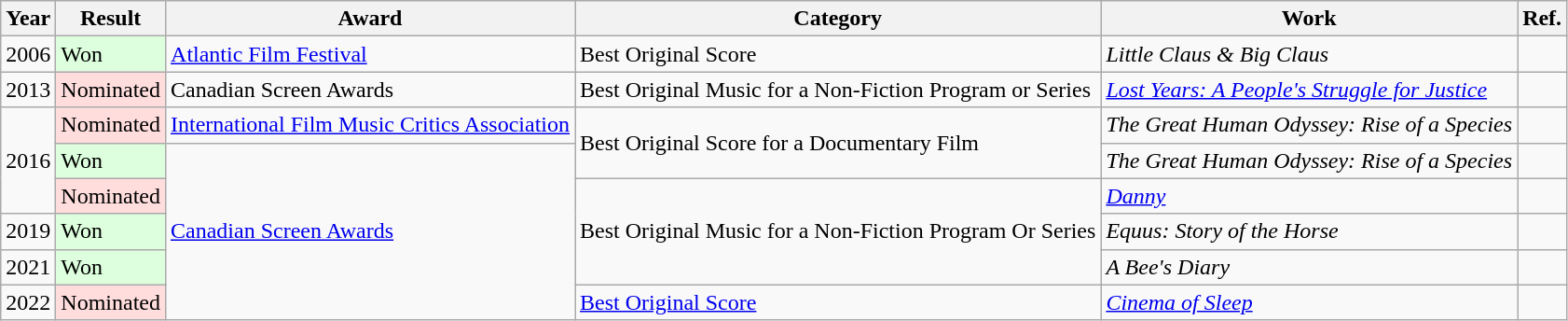<table class="wikitable">
<tr>
<th>Year</th>
<th>Result</th>
<th>Award</th>
<th>Category</th>
<th>Work</th>
<th>Ref.</th>
</tr>
<tr>
<td>2006</td>
<td style="background: #ddffdd">Won</td>
<td><a href='#'>Atlantic Film Festival</a></td>
<td>Best Original Score</td>
<td><em>Little Claus & Big Claus</em></td>
<td></td>
</tr>
<tr>
<td>2013</td>
<td style="background: #ffdddd">Nominated</td>
<td>Canadian Screen Awards</td>
<td>Best Original Music for a Non-Fiction Program or Series</td>
<td><em><a href='#'>Lost Years: A People's Struggle for Justice</a></em></td>
<td></td>
</tr>
<tr>
<td rowspan="3">2016</td>
<td style="background: #ffdddd">Nominated</td>
<td><a href='#'>International Film Music Critics Association</a></td>
<td rowspan=2>Best Original Score for a Documentary Film</td>
<td><em>The Great Human Odyssey: Rise of a Species</em></td>
<td></td>
</tr>
<tr>
<td style="background: #ddffdd">Won</td>
<td rowspan="5"><a href='#'>Canadian Screen Awards</a></td>
<td><em>The Great Human Odyssey: Rise of a Species</em></td>
<td></td>
</tr>
<tr>
<td style="background: #ffdddd">Nominated</td>
<td rowspan="3">Best Original Music for a Non-Fiction Program Or Series</td>
<td><em><a href='#'>Danny</a></em></td>
</tr>
<tr>
<td>2019</td>
<td style="background: #ddffdd">Won</td>
<td><em>Equus: Story of the Horse</em></td>
<td></td>
</tr>
<tr>
<td>2021</td>
<td style="background: #ddffdd">Won</td>
<td><em>A Bee's Diary</em></td>
<td></td>
</tr>
<tr>
<td>2022</td>
<td style="background: #ffdddd">Nominated</td>
<td><a href='#'>Best Original Score</a></td>
<td><em><a href='#'>Cinema of Sleep</a></em></td>
<td></td>
</tr>
</table>
